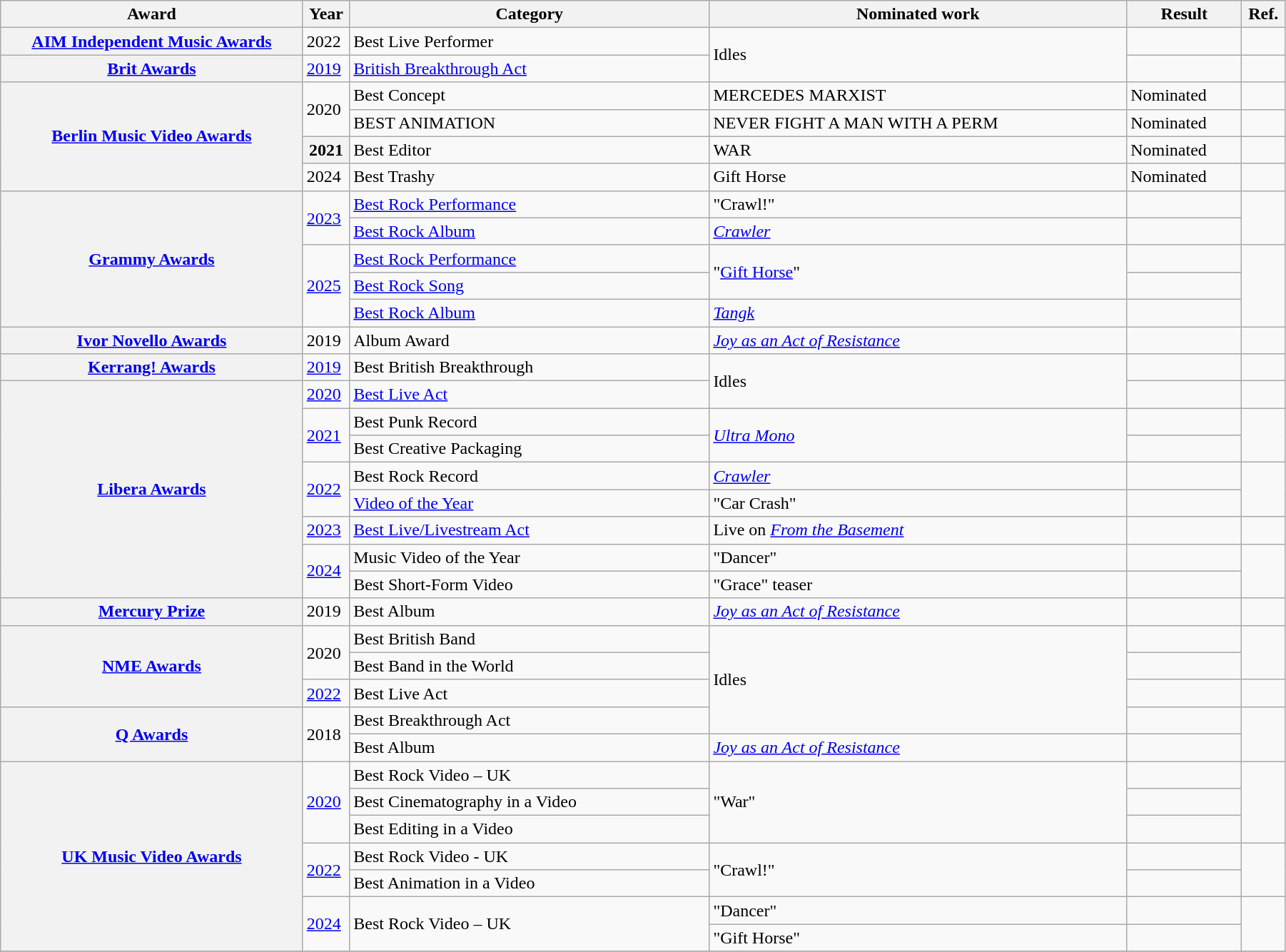<table class="wikitable sortable plainrowheaders" style="width:95%;">
<tr>
<th style="width:21%;">Award</th>
<th width=3%>Year</th>
<th style="width:25%;">Category</th>
<th style="width:29%;">Nominated work</th>
<th style="width:8%;">Result</th>
<th style="width:3%;">Ref.</th>
</tr>
<tr>
<th scope="row"><a href='#'>AIM Independent Music Awards</a></th>
<td>2022</td>
<td>Best Live Performer</td>
<td rowspan="2">Idles</td>
<td></td>
<td></td>
</tr>
<tr>
<th scope="row"><a href='#'>Brit Awards</a></th>
<td><a href='#'>2019</a></td>
<td><a href='#'>British Breakthrough Act</a></td>
<td></td>
<td></td>
</tr>
<tr>
<th rowspan="4"><a href='#'>Berlin Music Video Awards</a></th>
<td rowspan="2">2020</td>
<td>Best Concept</td>
<td>MERCEDES MARXIST</td>
<td>Nominated</td>
<td></td>
</tr>
<tr>
<td>BEST ANIMATION</td>
<td>NEVER FIGHT A MAN WITH A PERM</td>
<td>Nominated</td>
<td></td>
</tr>
<tr>
<th>2021</th>
<td>Best Editor</td>
<td>WAR</td>
<td>Nominated</td>
<td></td>
</tr>
<tr>
<td>2024</td>
<td>Best Trashy</td>
<td>Gift Horse</td>
<td>Nominated</td>
<td></td>
</tr>
<tr>
<th scope="row" rowspan="5"><a href='#'>Grammy Awards</a></th>
<td rowspan="2"><a href='#'>2023</a></td>
<td><a href='#'>Best Rock Performance</a></td>
<td>"Crawl!"</td>
<td></td>
<td rowspan="2"></td>
</tr>
<tr>
<td><a href='#'>Best Rock Album</a></td>
<td><em><a href='#'>Crawler</a></em></td>
<td></td>
</tr>
<tr>
<td rowspan="3"><a href='#'>2025</a></td>
<td><a href='#'>Best Rock Performance</a></td>
<td rowspan="2">"<a href='#'>Gift Horse</a>"</td>
<td></td>
<td rowspan="3"></td>
</tr>
<tr>
<td><a href='#'>Best Rock Song</a></td>
<td></td>
</tr>
<tr>
<td><a href='#'>Best Rock Album</a></td>
<td><em><a href='#'>Tangk</a></em></td>
<td></td>
</tr>
<tr>
<th scope="row"><a href='#'>Ivor Novello Awards</a></th>
<td>2019</td>
<td>Album Award</td>
<td><em><a href='#'>Joy as an Act of Resistance</a></em></td>
<td></td>
<td></td>
</tr>
<tr>
<th scope="row"><a href='#'>Kerrang! Awards</a></th>
<td><a href='#'>2019</a></td>
<td>Best British Breakthrough</td>
<td rowspan="2">Idles</td>
<td></td>
<td></td>
</tr>
<tr>
<th scope="row" rowspan="8"><a href='#'>Libera Awards</a></th>
<td><a href='#'>2020</a></td>
<td><a href='#'>Best Live Act</a></td>
<td></td>
<td></td>
</tr>
<tr>
<td rowspan="2"><a href='#'>2021</a></td>
<td>Best Punk Record</td>
<td rowspan="2"><em><a href='#'>Ultra Mono</a></em></td>
<td></td>
<td rowspan="2"></td>
</tr>
<tr>
<td>Best Creative Packaging</td>
<td></td>
</tr>
<tr>
<td rowspan="2"><a href='#'>2022</a></td>
<td>Best Rock Record</td>
<td><em><a href='#'>Crawler</a></em></td>
<td></td>
<td rowspan="2"></td>
</tr>
<tr>
<td><a href='#'>Video of the Year</a></td>
<td>"Car Crash"</td>
<td></td>
</tr>
<tr>
<td><a href='#'>2023</a></td>
<td><a href='#'>Best Live/Livestream Act</a></td>
<td>Live on <em><a href='#'>From the Basement</a></em></td>
<td></td>
<td></td>
</tr>
<tr>
<td rowspan="2"><a href='#'>2024</a></td>
<td>Music Video of the Year</td>
<td>"Dancer"</td>
<td></td>
<td rowspan="2"></td>
</tr>
<tr>
<td>Best Short-Form Video</td>
<td>"Grace" teaser</td>
<td></td>
</tr>
<tr>
<th scope="row"><a href='#'>Mercury Prize</a></th>
<td>2019</td>
<td>Best Album</td>
<td><em><a href='#'>Joy as an Act of Resistance</a></em></td>
<td></td>
<td></td>
</tr>
<tr>
<th scope="row" rowspan="3"><a href='#'>NME Awards</a></th>
<td rowspan="2">2020</td>
<td>Best British Band</td>
<td rowspan="4">Idles</td>
<td></td>
<td rowspan="2"></td>
</tr>
<tr>
<td>Best Band in the World</td>
<td></td>
</tr>
<tr>
<td><a href='#'>2022</a></td>
<td>Best Live Act</td>
<td></td>
<td></td>
</tr>
<tr>
<th scope="row" rowspan="2"><a href='#'>Q Awards</a></th>
<td rowspan="2">2018</td>
<td>Best Breakthrough Act</td>
<td></td>
<td rowspan="2"></td>
</tr>
<tr>
<td>Best Album</td>
<td><em><a href='#'>Joy as an Act of Resistance</a></em></td>
<td></td>
</tr>
<tr>
<th scope="row" rowspan="7"><a href='#'>UK Music Video Awards</a></th>
<td rowspan="3"><a href='#'>2020</a></td>
<td>Best Rock Video – UK</td>
<td rowspan="3">"War"</td>
<td></td>
<td rowspan="3"></td>
</tr>
<tr>
<td>Best Cinematography in a Video</td>
<td></td>
</tr>
<tr>
<td>Best Editing in a Video</td>
<td></td>
</tr>
<tr>
<td rowspan="2"><a href='#'>2022</a></td>
<td>Best Rock Video - UK</td>
<td rowspan="2">"Crawl!"</td>
<td></td>
<td rowspan="2"></td>
</tr>
<tr>
<td>Best Animation in a Video</td>
<td></td>
</tr>
<tr>
<td rowspan="2"><a href='#'>2024</a></td>
<td rowspan="2">Best Rock Video – UK</td>
<td>"Dancer"</td>
<td></td>
<td align="center" rowspan="2"></td>
</tr>
<tr>
<td>"Gift Horse"</td>
<td></td>
</tr>
<tr>
</tr>
</table>
